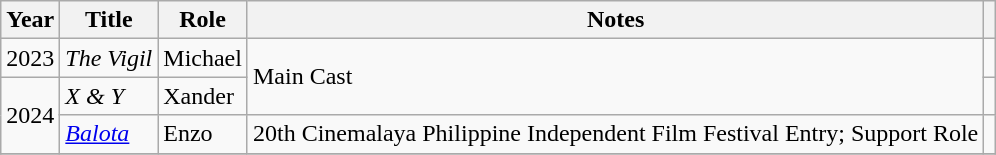<table class="wikitable sortable">
<tr>
<th scope="col">Year</th>
<th scope="col">Title</th>
<th scope="col">Role</th>
<th scope="col">Notes</th>
<th scope="col" class="unsortable"></th>
</tr>
<tr>
<td>2023</td>
<td><em>The Vigil</em></td>
<td>Michael</td>
<td rowspan="2">Main Cast</td>
<td style="text-align:center"></td>
</tr>
<tr>
<td rowspan="2">2024</td>
<td><em>X & Y</em></td>
<td>Xander</td>
<td style="text-align:center"></td>
</tr>
<tr>
<td><em><a href='#'>Balota</a></em></td>
<td>Enzo</td>
<td>20th Cinemalaya Philippine Independent Film Festival Entry; Support Role</td>
<td style="text-align:center"></td>
</tr>
<tr>
</tr>
</table>
